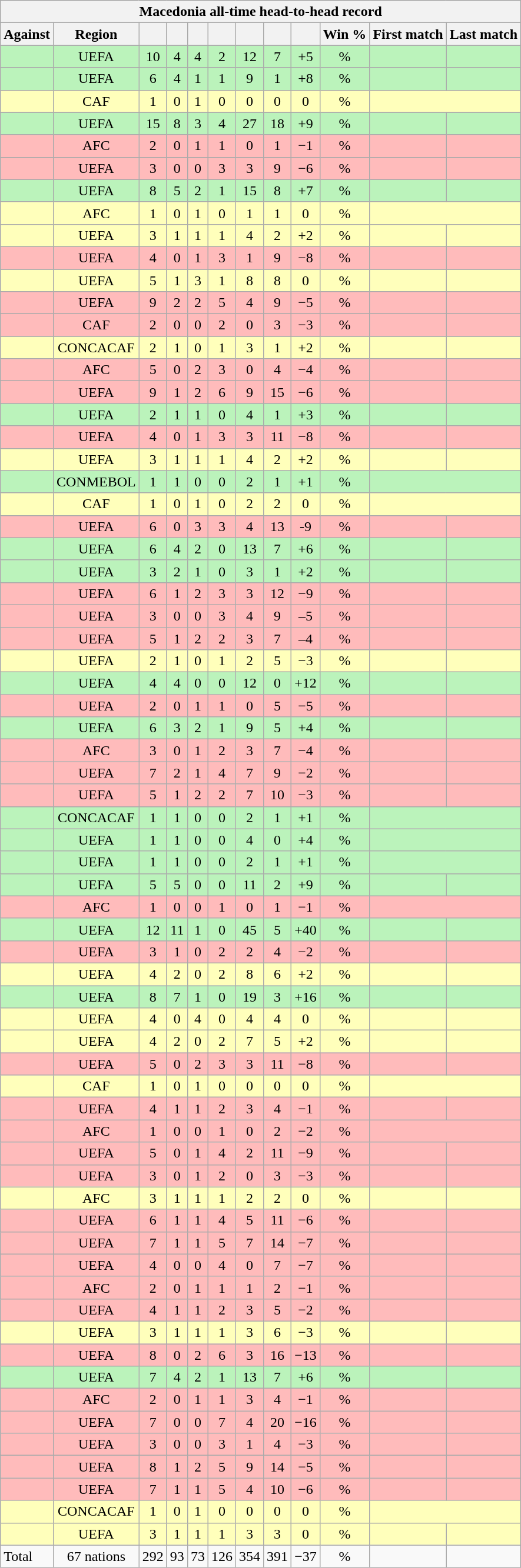<table class="wikitable sortable mw-collapsible mw-collapsed" style="text-align: center; font-size: 100%;">
<tr>
<th colspan="12"><strong>Macedonia all-time head-to-head record</strong></th>
</tr>
<tr>
<th>Against</th>
<th>Region</th>
<th></th>
<th></th>
<th></th>
<th></th>
<th></th>
<th></th>
<th></th>
<th>Win %</th>
<th>First match</th>
<th>Last match</th>
</tr>
<tr bgcolor="#bbf3bb">
<td style="text-align:left;"></td>
<td>UEFA</td>
<td>10</td>
<td>4</td>
<td>4</td>
<td>2</td>
<td>12</td>
<td>7</td>
<td>+5</td>
<td>%</td>
<td></td>
<td></td>
</tr>
<tr bgcolor="#bbf3bb">
<td style="text-align:left;"></td>
<td>UEFA</td>
<td>6</td>
<td>4</td>
<td>1</td>
<td>1</td>
<td>9</td>
<td>1</td>
<td>+8</td>
<td>%</td>
<td></td>
<td></td>
</tr>
<tr bgcolor="#ffffbb">
<td style="text-align:left;"></td>
<td>CAF</td>
<td>1</td>
<td>0</td>
<td>1</td>
<td>0</td>
<td>0</td>
<td>0</td>
<td>0</td>
<td>%</td>
<td colspan=2></td>
</tr>
<tr bgcolor="#bbf3bb">
<td style="text-align:left;"></td>
<td>UEFA</td>
<td>15</td>
<td>8</td>
<td>3</td>
<td>4</td>
<td>27</td>
<td>18</td>
<td>+9</td>
<td>%</td>
<td></td>
<td></td>
</tr>
<tr bgcolor="#ffbbbb">
<td style="text-align:left;"></td>
<td>AFC</td>
<td>2</td>
<td>0</td>
<td>1</td>
<td>1</td>
<td>0</td>
<td>1</td>
<td>−1</td>
<td>%</td>
<td></td>
<td></td>
</tr>
<tr bgcolor="#ffbbbb">
<td style="text-align:left;"></td>
<td>UEFA</td>
<td>3</td>
<td>0</td>
<td>0</td>
<td>3</td>
<td>3</td>
<td>9</td>
<td>−6</td>
<td>%</td>
<td></td>
<td></td>
</tr>
<tr bgcolor="#bbf3bb">
<td style="text-align:left;"></td>
<td>UEFA</td>
<td>8</td>
<td>5</td>
<td>2</td>
<td>1</td>
<td>15</td>
<td>8</td>
<td>+7</td>
<td>%</td>
<td></td>
<td></td>
</tr>
<tr bgcolor="#ffffbb">
<td style="text-align:left;"></td>
<td>AFC</td>
<td>1</td>
<td>0</td>
<td>1</td>
<td>0</td>
<td>1</td>
<td>1</td>
<td>0</td>
<td>%</td>
<td colspan=2></td>
</tr>
<tr bgcolor="#ffffbb">
<td style="text-align:left;"></td>
<td>UEFA</td>
<td>3</td>
<td>1</td>
<td>1</td>
<td>1</td>
<td>4</td>
<td>2</td>
<td>+2</td>
<td>%</td>
<td></td>
<td></td>
</tr>
<tr bgcolor="#ffbbbb">
<td style="text-align:left;"></td>
<td>UEFA</td>
<td>4</td>
<td>0</td>
<td>1</td>
<td>3</td>
<td>1</td>
<td>9</td>
<td>−8</td>
<td>%</td>
<td></td>
<td></td>
</tr>
<tr bgcolor="#ffffbb">
<td style="text-align:left;"></td>
<td>UEFA</td>
<td>5</td>
<td>1</td>
<td>3</td>
<td>1</td>
<td>8</td>
<td>8</td>
<td>0</td>
<td>%</td>
<td></td>
<td></td>
</tr>
<tr bgcolor="#ffbbbb">
<td style="text-align:left;"></td>
<td>UEFA</td>
<td>9</td>
<td>2</td>
<td>2</td>
<td>5</td>
<td>4</td>
<td>9</td>
<td>−5</td>
<td>%</td>
<td></td>
<td></td>
</tr>
<tr bgcolor="#ffbbbb">
<td style="text-align:left;"></td>
<td>CAF</td>
<td>2</td>
<td>0</td>
<td>0</td>
<td>2</td>
<td>0</td>
<td>3</td>
<td>−3</td>
<td>%</td>
<td></td>
<td></td>
</tr>
<tr bgcolor="#ffffbb">
<td style="text-align:left;"></td>
<td>CONCACAF</td>
<td>2</td>
<td>1</td>
<td>0</td>
<td>1</td>
<td>3</td>
<td>1</td>
<td>+2</td>
<td>%</td>
<td></td>
<td></td>
</tr>
<tr bgcolor="#ffbbbb">
<td style="text-align:left;"></td>
<td>AFC</td>
<td>5</td>
<td>0</td>
<td>2</td>
<td>3</td>
<td>0</td>
<td>4</td>
<td>−4</td>
<td>%</td>
<td></td>
<td></td>
</tr>
<tr bgcolor="#ffbbbb">
<td style="text-align:left;"></td>
<td>UEFA</td>
<td>9</td>
<td>1</td>
<td>2</td>
<td>6</td>
<td>9</td>
<td>15</td>
<td>−6</td>
<td>%</td>
<td></td>
<td></td>
</tr>
<tr bgcolor="#bbf3bb">
<td style="text-align:left;"></td>
<td>UEFA</td>
<td>2</td>
<td>1</td>
<td>1</td>
<td>0</td>
<td>4</td>
<td>1</td>
<td>+3</td>
<td>%</td>
<td></td>
<td></td>
</tr>
<tr bgcolor="#ffbbbb">
<td style="text-align:left;"></td>
<td>UEFA</td>
<td>4</td>
<td>0</td>
<td>1</td>
<td>3</td>
<td>3</td>
<td>11</td>
<td>−8</td>
<td>%</td>
<td></td>
<td></td>
</tr>
<tr bgcolor="#ffffbb">
<td style="text-align:left;"></td>
<td>UEFA</td>
<td>3</td>
<td>1</td>
<td>1</td>
<td>1</td>
<td>4</td>
<td>2</td>
<td>+2</td>
<td>%</td>
<td></td>
<td></td>
</tr>
<tr bgcolor="#bbf3bb">
<td style="text-align:left;"></td>
<td>CONMEBOL</td>
<td>1</td>
<td>1</td>
<td>0</td>
<td>0</td>
<td>2</td>
<td>1</td>
<td>+1</td>
<td>%</td>
<td colspan=2></td>
</tr>
<tr bgcolor="#ffffbb">
<td style="text-align:left;"></td>
<td>CAF</td>
<td>1</td>
<td>0</td>
<td>1</td>
<td>0</td>
<td>2</td>
<td>2</td>
<td>0</td>
<td>%</td>
<td colspan=2></td>
</tr>
<tr bgcolor="#ffbbbb">
<td style="text-align:left;"></td>
<td>UEFA</td>
<td>6</td>
<td>0</td>
<td>3</td>
<td>3</td>
<td>4</td>
<td>13</td>
<td>-9</td>
<td>%</td>
<td></td>
<td></td>
</tr>
<tr bgcolor="#bbf3bb">
<td style="text-align:left;"></td>
<td>UEFA</td>
<td>6</td>
<td>4</td>
<td>2</td>
<td>0</td>
<td>13</td>
<td>7</td>
<td>+6</td>
<td>%</td>
<td></td>
<td></td>
</tr>
<tr bgcolor="#bbf3bb">
<td style="text-align:left;"></td>
<td>UEFA</td>
<td>3</td>
<td>2</td>
<td>1</td>
<td>0</td>
<td>3</td>
<td>1</td>
<td>+2</td>
<td>%</td>
<td></td>
<td></td>
</tr>
<tr bgcolor="#ffbbbb">
<td style="text-align:left;"></td>
<td>UEFA</td>
<td>6</td>
<td>1</td>
<td>2</td>
<td>3</td>
<td>3</td>
<td>12</td>
<td>−9</td>
<td>%</td>
<td></td>
<td></td>
</tr>
<tr bgcolor="#ffbbbb">
<td style="text-align:left;"></td>
<td>UEFA</td>
<td>3</td>
<td>0</td>
<td>0</td>
<td>3</td>
<td>4</td>
<td>9</td>
<td>–5</td>
<td>%</td>
<td></td>
<td></td>
</tr>
<tr bgcolor="#ffbbbb">
<td style="text-align:left;"></td>
<td>UEFA</td>
<td>5</td>
<td>1</td>
<td>2</td>
<td>2</td>
<td>3</td>
<td>7</td>
<td>–4</td>
<td>%</td>
<td></td>
<td></td>
</tr>
<tr bgcolor="#ffffbb">
<td style="text-align:left;"></td>
<td>UEFA</td>
<td>2</td>
<td>1</td>
<td>0</td>
<td>1</td>
<td>2</td>
<td>5</td>
<td>−3</td>
<td>%</td>
<td></td>
<td></td>
</tr>
<tr bgcolor="#bbf3bb">
<td style="text-align:left;"></td>
<td>UEFA</td>
<td>4</td>
<td>4</td>
<td>0</td>
<td>0</td>
<td>12</td>
<td>0</td>
<td>+12</td>
<td>%</td>
<td></td>
<td></td>
</tr>
<tr bgcolor="#ffbbbb">
<td style="text-align:left;"></td>
<td>UEFA</td>
<td>2</td>
<td>0</td>
<td>1</td>
<td>1</td>
<td>0</td>
<td>5</td>
<td>−5</td>
<td>%</td>
<td></td>
<td></td>
</tr>
<tr bgcolor="#bbf3bb">
<td style="text-align:left;"></td>
<td>UEFA</td>
<td>6</td>
<td>3</td>
<td>2</td>
<td>1</td>
<td>9</td>
<td>5</td>
<td>+4</td>
<td>%</td>
<td></td>
<td></td>
</tr>
<tr bgcolor="#ffbbbb">
<td style="text-align:left;"></td>
<td>AFC</td>
<td>3</td>
<td>0</td>
<td>1</td>
<td>2</td>
<td>3</td>
<td>7</td>
<td>−4</td>
<td>%</td>
<td></td>
<td></td>
</tr>
<tr bgcolor="#ffbbbb">
<td style="text-align:left;"></td>
<td>UEFA</td>
<td>7</td>
<td>2</td>
<td>1</td>
<td>4</td>
<td>7</td>
<td>9</td>
<td>−2</td>
<td>%</td>
<td></td>
<td></td>
</tr>
<tr bgcolor="#ffbbbb">
<td style="text-align:left;"></td>
<td>UEFA</td>
<td>5</td>
<td>1</td>
<td>2</td>
<td>2</td>
<td>7</td>
<td>10</td>
<td>−3</td>
<td>%</td>
<td></td>
<td></td>
</tr>
<tr bgcolor="#bbf3bb">
<td style="text-align:left;"></td>
<td>CONCACAF</td>
<td>1</td>
<td>1</td>
<td>0</td>
<td>0</td>
<td>2</td>
<td>1</td>
<td>+1</td>
<td>%</td>
<td colspan="2"></td>
</tr>
<tr bgcolor="#bbf3bb">
<td style="text-align:left;"></td>
<td>UEFA</td>
<td>1</td>
<td>1</td>
<td>0</td>
<td>0</td>
<td>4</td>
<td>0</td>
<td>+4</td>
<td>%</td>
<td colspan="2"></td>
</tr>
<tr bgcolor="#bbf3bb">
<td style="text-align:left;"></td>
<td>UEFA</td>
<td>1</td>
<td>1</td>
<td>0</td>
<td>0</td>
<td>2</td>
<td>1</td>
<td>+1</td>
<td>%</td>
<td colspan="2"></td>
</tr>
<tr bgcolor="#bbf3bb">
<td style="text-align:left;"></td>
<td>UEFA</td>
<td>5</td>
<td>5</td>
<td>0</td>
<td>0</td>
<td>11</td>
<td>2</td>
<td>+9</td>
<td>%</td>
<td></td>
<td></td>
</tr>
<tr bgcolor="#ffbbbb">
<td style="text-align:left;"></td>
<td>AFC</td>
<td>1</td>
<td>0</td>
<td>0</td>
<td>1</td>
<td>0</td>
<td>1</td>
<td>−1</td>
<td>%</td>
<td colspan="2"></td>
</tr>
<tr bgcolor="#bbf3bb">
<td style="text-align:left;"></td>
<td>UEFA</td>
<td>12</td>
<td>11</td>
<td>1</td>
<td>0</td>
<td>45</td>
<td>5</td>
<td>+40</td>
<td>%</td>
<td></td>
<td></td>
</tr>
<tr bgcolor="#ffbbbb">
<td style="text-align:left;"></td>
<td>UEFA</td>
<td>3</td>
<td>1</td>
<td>0</td>
<td>2</td>
<td>2</td>
<td>4</td>
<td>−2</td>
<td>%</td>
<td></td>
<td></td>
</tr>
<tr bgcolor="#ffffbb">
<td style="text-align:left;"></td>
<td>UEFA</td>
<td>4</td>
<td>2</td>
<td>0</td>
<td>2</td>
<td>8</td>
<td>6</td>
<td>+2</td>
<td>%</td>
<td></td>
<td></td>
</tr>
<tr bgcolor="#bbf3bb">
<td style="text-align:left;"></td>
<td>UEFA</td>
<td>8</td>
<td>7</td>
<td>1</td>
<td>0</td>
<td>19</td>
<td>3</td>
<td>+16</td>
<td>%</td>
<td></td>
<td></td>
</tr>
<tr bgcolor="#ffffbb">
<td style="text-align:left;"></td>
<td>UEFA</td>
<td>4</td>
<td>0</td>
<td>4</td>
<td>0</td>
<td>4</td>
<td>4</td>
<td>0</td>
<td>%</td>
<td></td>
<td></td>
</tr>
<tr bgcolor="#ffffbb">
<td style="text-align:left;"></td>
<td>UEFA</td>
<td>4</td>
<td>2</td>
<td>0</td>
<td>2</td>
<td>7</td>
<td>5</td>
<td>+2</td>
<td>%</td>
<td></td>
<td></td>
</tr>
<tr bgcolor="#ffbbbb">
<td style="text-align:left;"></td>
<td>UEFA</td>
<td>5</td>
<td>0</td>
<td>2</td>
<td>3</td>
<td>3</td>
<td>11</td>
<td>−8</td>
<td>%</td>
<td></td>
<td></td>
</tr>
<tr bgcolor="#ffffbb">
<td style="text-align:left;"></td>
<td>CAF</td>
<td>1</td>
<td>0</td>
<td>1</td>
<td>0</td>
<td>0</td>
<td>0</td>
<td>0</td>
<td>%</td>
<td colspan="2"></td>
</tr>
<tr bgcolor="#ffbbbb">
<td style="text-align:left;"></td>
<td>UEFA</td>
<td>4</td>
<td>1</td>
<td>1</td>
<td>2</td>
<td>3</td>
<td>4</td>
<td>−1</td>
<td>%</td>
<td></td>
<td></td>
</tr>
<tr bgcolor="#ffbbbb">
<td style="text-align:left;"></td>
<td>AFC</td>
<td>1</td>
<td>0</td>
<td>0</td>
<td>1</td>
<td>0</td>
<td>2</td>
<td>−2</td>
<td>%</td>
<td colspan="2"></td>
</tr>
<tr bgcolor="#ffbbbb">
<td style="text-align:left;"></td>
<td>UEFA</td>
<td>5</td>
<td>0</td>
<td>1</td>
<td>4</td>
<td>2</td>
<td>11</td>
<td>−9</td>
<td>%</td>
<td></td>
<td></td>
</tr>
<tr bgcolor="#ffbbbb">
<td style="text-align:left;"></td>
<td>UEFA</td>
<td>3</td>
<td>0</td>
<td>1</td>
<td>2</td>
<td>0</td>
<td>3</td>
<td>−3</td>
<td>%</td>
<td></td>
<td></td>
</tr>
<tr bgcolor="#ffffbb">
<td style="text-align:left;"></td>
<td>AFC</td>
<td>3</td>
<td>1</td>
<td>1</td>
<td>1</td>
<td>2</td>
<td>2</td>
<td>0</td>
<td>%</td>
<td></td>
<td></td>
</tr>
<tr bgcolor="#ffbbbb">
<td style="text-align:left;"></td>
<td>UEFA</td>
<td>6</td>
<td>1</td>
<td>1</td>
<td>4</td>
<td>5</td>
<td>11</td>
<td>−6</td>
<td>%</td>
<td></td>
<td></td>
</tr>
<tr bgcolor="#ffbbbb">
<td style="text-align:left;"></td>
<td>UEFA</td>
<td>7</td>
<td>1</td>
<td>1</td>
<td>5</td>
<td>7</td>
<td>14</td>
<td>−7</td>
<td>%</td>
<td></td>
<td></td>
</tr>
<tr bgcolor="#ffbbbb">
<td style="text-align:left;"></td>
<td>UEFA</td>
<td>4</td>
<td>0</td>
<td>0</td>
<td>4</td>
<td>0</td>
<td>7</td>
<td>−7</td>
<td>%</td>
<td></td>
<td></td>
</tr>
<tr bgcolor="#ffbbbb">
<td style="text-align:left;"></td>
<td>AFC</td>
<td>2</td>
<td>0</td>
<td>1</td>
<td>1</td>
<td>1</td>
<td>2</td>
<td>−1</td>
<td>%</td>
<td></td>
<td></td>
</tr>
<tr bgcolor="#ffbbbb">
<td style="text-align:left;"></td>
<td>UEFA</td>
<td>4</td>
<td>1</td>
<td>1</td>
<td>2</td>
<td>3</td>
<td>5</td>
<td>−2</td>
<td>%</td>
<td></td>
<td></td>
</tr>
<tr bgcolor="#ffffbb">
<td style="text-align:left;"></td>
<td>UEFA</td>
<td>3</td>
<td>1</td>
<td>1</td>
<td>1</td>
<td>3</td>
<td>6</td>
<td>−3</td>
<td>%</td>
<td></td>
<td></td>
</tr>
<tr bgcolor="#ffbbbb">
<td style="text-align:left;"></td>
<td>UEFA</td>
<td>8</td>
<td>0</td>
<td>2</td>
<td>6</td>
<td>3</td>
<td>16</td>
<td>−13</td>
<td>%</td>
<td></td>
<td></td>
</tr>
<tr bgcolor="#bbf3bb">
<td style="text-align:left;"></td>
<td>UEFA</td>
<td>7</td>
<td>4</td>
<td>2</td>
<td>1</td>
<td>13</td>
<td>7</td>
<td>+6</td>
<td>%</td>
<td></td>
<td></td>
</tr>
<tr bgcolor="#ffbbbb">
<td style="text-align:left;"></td>
<td>AFC</td>
<td>2</td>
<td>0</td>
<td>1</td>
<td>1</td>
<td>3</td>
<td>4</td>
<td>−1</td>
<td>%</td>
<td></td>
<td></td>
</tr>
<tr bgcolor="#ffbbbb">
<td style="text-align:left;"></td>
<td>UEFA</td>
<td>7</td>
<td>0</td>
<td>0</td>
<td>7</td>
<td>4</td>
<td>20</td>
<td>−16</td>
<td>%</td>
<td></td>
<td></td>
</tr>
<tr bgcolor="#ffbbbb">
<td style="text-align:left;"></td>
<td>UEFA</td>
<td>3</td>
<td>0</td>
<td>0</td>
<td>3</td>
<td>1</td>
<td>4</td>
<td>−3</td>
<td>%</td>
<td></td>
<td></td>
</tr>
<tr bgcolor="#ffbbbb">
<td style="text-align:left;"></td>
<td>UEFA</td>
<td>8</td>
<td>1</td>
<td>2</td>
<td>5</td>
<td>9</td>
<td>14</td>
<td>−5</td>
<td>%</td>
<td></td>
<td></td>
</tr>
<tr bgcolor="#ffbbbb">
<td style="text-align:left;"></td>
<td>UEFA</td>
<td>7</td>
<td>1</td>
<td>1</td>
<td>5</td>
<td>4</td>
<td>10</td>
<td>−6</td>
<td>%</td>
<td></td>
<td></td>
</tr>
<tr bgcolor="#ffffbb">
<td style="text-align:left;"></td>
<td>CONCACAF</td>
<td>1</td>
<td>0</td>
<td>1</td>
<td>0</td>
<td>0</td>
<td>0</td>
<td>0</td>
<td>%</td>
<td colspan=2></td>
</tr>
<tr bgcolor="#ffffbb">
<td style="text-align:left;"></td>
<td>UEFA</td>
<td>3</td>
<td>1</td>
<td>1</td>
<td>1</td>
<td>3</td>
<td>3</td>
<td>0</td>
<td>%</td>
<td></td>
<td></td>
</tr>
<tr class="sortbottom">
<td style="text-align:left;">Total</td>
<td>67 nations</td>
<td>292</td>
<td>93</td>
<td>73</td>
<td>126</td>
<td>354</td>
<td>391</td>
<td>−37</td>
<td>%</td>
<td></td>
<td></td>
</tr>
</table>
